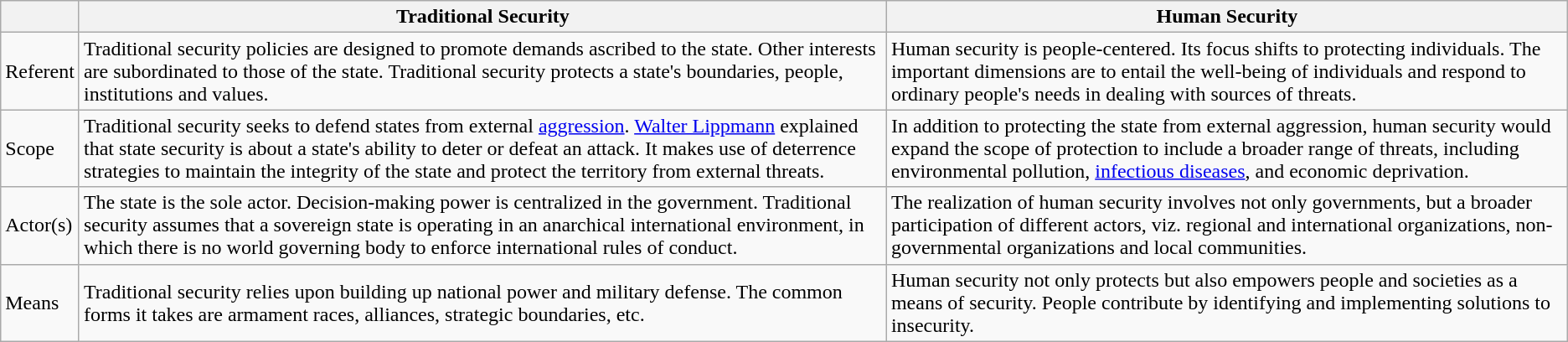<table class="wikitable">
<tr>
<th></th>
<th>Traditional Security</th>
<th>Human Security</th>
</tr>
<tr>
<td>Referent</td>
<td>Traditional security policies are designed to promote demands ascribed to the state. Other interests are subordinated to those of the state. Traditional security protects a state's boundaries, people, institutions and values.</td>
<td>Human security is people-centered. Its focus shifts to protecting individuals. The important dimensions are to entail the well-being of individuals and respond to ordinary people's needs in dealing with sources of threats.</td>
</tr>
<tr>
<td>Scope</td>
<td>Traditional security seeks to defend states from external <a href='#'>aggression</a>. <a href='#'>Walter Lippmann</a> explained that state security is about a state's ability to deter or defeat an attack. It makes use of deterrence strategies to maintain the integrity of the state and protect the territory from external threats.</td>
<td>In addition to protecting the state from external aggression, human security would expand the scope of protection to include a broader range of threats, including environmental pollution, <a href='#'>infectious diseases</a>, and economic deprivation.</td>
</tr>
<tr>
<td>Actor(s)</td>
<td>The state is the sole actor. Decision-making power is centralized in the government. Traditional security assumes that a sovereign state is operating in an anarchical international environment, in which there is no world governing body to enforce international rules of conduct.</td>
<td>The realization of human security involves not only governments, but a broader participation of different actors, viz. regional and international organizations, non-governmental organizations and local communities.</td>
</tr>
<tr>
<td>Means</td>
<td>Traditional security relies upon building up national power and military defense. The common forms it takes are armament races, alliances, strategic boundaries, etc.</td>
<td>Human security not only protects but also empowers people and societies as a means of security. People contribute by identifying and implementing solutions to insecurity.</td>
</tr>
</table>
